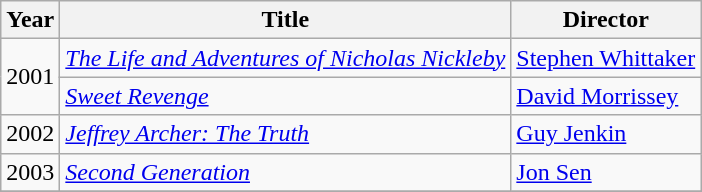<table class="wikitable">
<tr>
<th>Year</th>
<th>Title</th>
<th>Director</th>
</tr>
<tr>
<td rowspan=2>2001</td>
<td><em><a href='#'>The Life and Adventures of Nicholas Nickleby</a></em></td>
<td><a href='#'>Stephen Whittaker</a></td>
</tr>
<tr>
<td><em><a href='#'>Sweet Revenge</a></em></td>
<td><a href='#'>David Morrissey</a></td>
</tr>
<tr>
<td>2002</td>
<td><em><a href='#'>Jeffrey Archer: The Truth</a></em></td>
<td><a href='#'>Guy Jenkin</a></td>
</tr>
<tr>
<td>2003</td>
<td><em><a href='#'>Second Generation</a></em></td>
<td><a href='#'>Jon Sen</a></td>
</tr>
<tr>
</tr>
</table>
